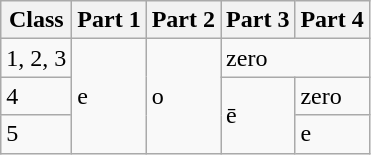<table class="wikitable">
<tr>
<th>Class</th>
<th>Part 1</th>
<th>Part 2</th>
<th>Part 3</th>
<th>Part 4</th>
</tr>
<tr>
<td>1, 2, 3</td>
<td rowspan="3">e</td>
<td rowspan="3">o</td>
<td colspan="2">zero</td>
</tr>
<tr>
<td>4</td>
<td rowspan="2">ē</td>
<td>zero</td>
</tr>
<tr>
<td>5</td>
<td>e</td>
</tr>
</table>
